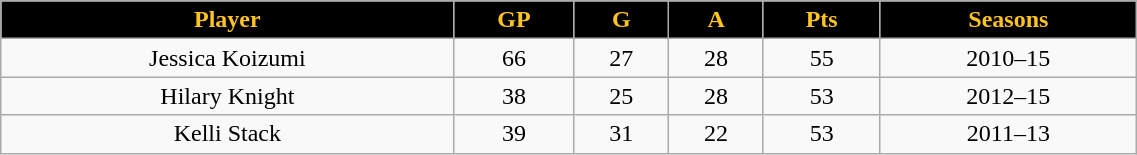<table class="wikitable" width="60%" style="text-align:center">
<tr style="background:black;color:#ffc422;">
<td><strong>Player</strong></td>
<td><strong>GP</strong></td>
<td><strong>G</strong></td>
<td><strong>A</strong></td>
<td><strong>Pts</strong></td>
<td><strong>Seasons</strong></td>
</tr>
<tr>
<td>Jessica Koizumi</td>
<td>66</td>
<td>27</td>
<td>28</td>
<td>55</td>
<td>2010–15</td>
</tr>
<tr>
<td>Hilary Knight</td>
<td>38</td>
<td>25</td>
<td>28</td>
<td>53</td>
<td>2012–15</td>
</tr>
<tr>
<td>Kelli Stack</td>
<td>39</td>
<td>31</td>
<td>22</td>
<td>53</td>
<td>2011–13</td>
</tr>
</table>
